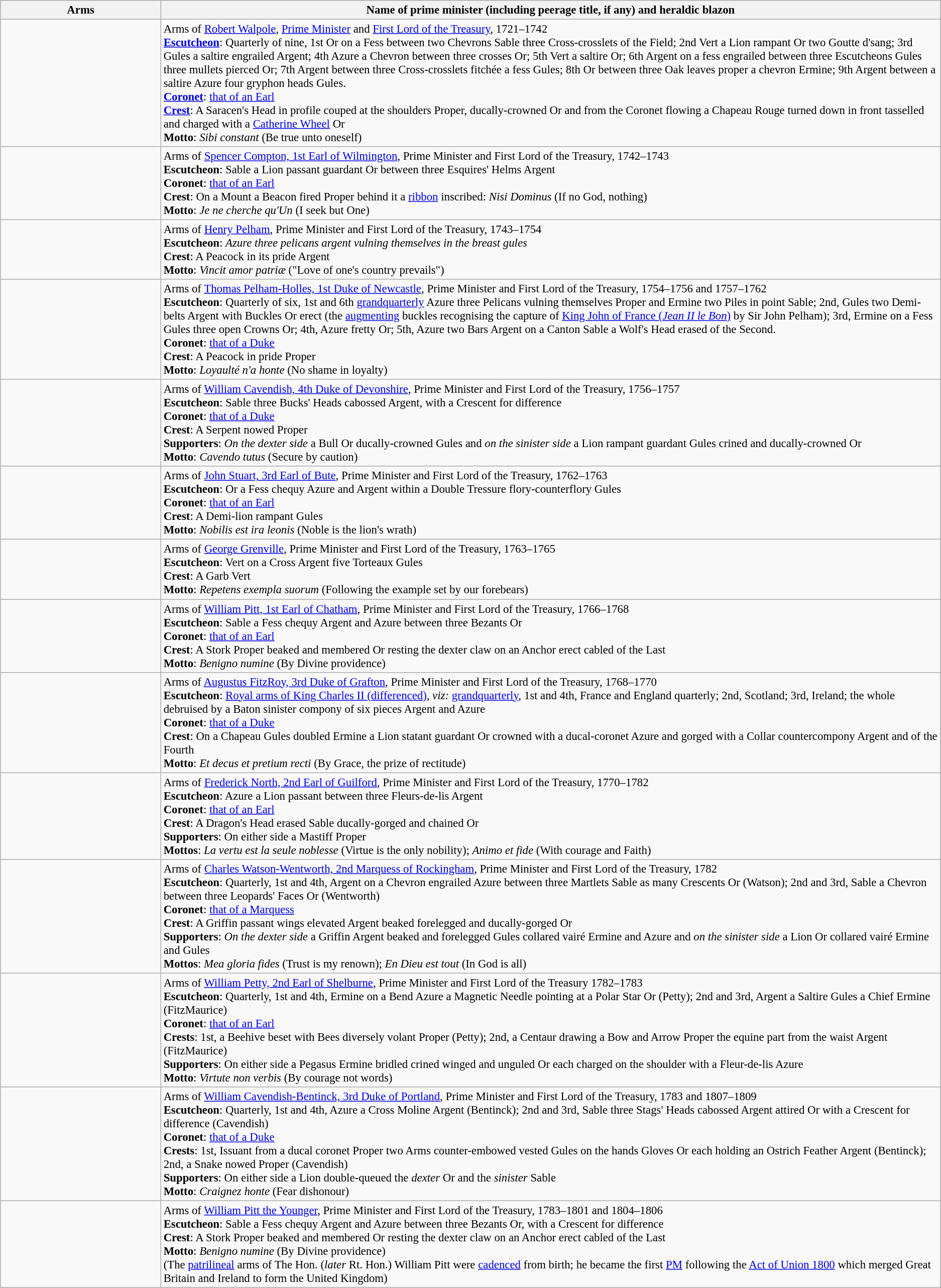<table class=wikitable style=font-size:95%>
<tr style="vertical-align:top; text-align:center;">
<th style="width:206px;">Arms</th>
<th>Name of prime minister (including peerage title, if any) and heraldic blazon</th>
</tr>
<tr valign=top>
<td align=center></td>
<td>Arms of <a href='#'>Robert Walpole</a>, <a href='#'>Prime Minister</a> and <a href='#'>First Lord of the Treasury</a>, 1721–1742<br><strong><a href='#'>Escutcheon</a></strong>: Quarterly of nine,  1st Or on a Fess between two Chevrons Sable three Cross-crosslets of the Field; 2nd Vert a Lion rampant Or two Goutte d'sang; 3rd Gules a saltire engrailed Argent; 4th Azure a Chevron between three crosses Or; 5th Vert a saltire Or; 6th Argent on a fess engrailed between three Escutcheons Gules three mullets pierced Or; 7th Argent between three Cross-crosslets fitchée a fess Gules; 8th Or between three Oak leaves proper a chevron Ermine; 9th Argent between a saltire Azure four gryphon heads Gules.<br><strong><a href='#'>Coronet</a></strong>: <a href='#'>that of an Earl</a><br><strong><a href='#'>Crest</a></strong>: A Saracen's Head in profile couped at the shoulders Proper, ducally-crowned Or and from the Coronet flowing a Chapeau Rouge turned down in front tasselled and charged with a <a href='#'>Catherine Wheel</a> Or<br><strong>Motto</strong>: <em>Sibi constant</em> (Be true unto oneself)</td>
</tr>
<tr valign=top>
<td align=center></td>
<td>Arms of <a href='#'>Spencer Compton, 1st Earl of Wilmington</a>, Prime Minister and First Lord of the Treasury, 1742–1743<br><strong>Escutcheon</strong>: Sable a Lion passant guardant Or between three Esquires' Helms Argent<br><strong>Coronet</strong>: <a href='#'>that of an Earl</a><br><strong>Crest</strong>: On a Mount a Beacon fired Proper behind it a <a href='#'>ribbon</a> inscribed: <em>Nisi Dominus</em> (If no God, nothing)<br><strong>Motto</strong>: <em>Je ne cherche qu'Un</em> (I seek but One)</td>
</tr>
<tr valign=top>
<td align=center></td>
<td>Arms of <a href='#'>Henry Pelham</a>, Prime Minister and First Lord of the Treasury, 1743–1754<br><strong>Escutcheon</strong>: <em>Azure three pelicans argent vulning themselves in the breast gules</em><br><strong>Crest</strong>: A Peacock in its pride Argent<br><strong>Motto</strong>: <em>Vincit amor patriæ</em> ("Love of one's country prevails")</td>
</tr>
<tr valign=top>
<td align=center></td>
<td>Arms of <a href='#'>Thomas Pelham-Holles, 1st Duke of Newcastle</a>, Prime Minister and First Lord of the Treasury, 1754–1756 and 1757–1762<br><strong>Escutcheon</strong>: Quarterly of six, 1st and 6th <a href='#'>grandquarterly</a> Azure three Pelicans vulning themselves Proper and Ermine two Piles in point Sable; 2nd, Gules two Demi-belts Argent with Buckles Or erect (the <a href='#'>augmenting</a> buckles recognising the capture of <a href='#'>King John of France (<em>Jean II le Bon</em>)</a> by Sir John Pelham); 3rd, Ermine on a Fess Gules three open Crowns Or; 4th, Azure fretty Or; 5th, Azure two Bars Argent on a Canton Sable a Wolf's Head erased of the Second.<br><strong>Coronet</strong>: <a href='#'>that of a Duke</a><br><strong>Crest</strong>: A Peacock in pride Proper<br><strong>Motto</strong>: <em>Loyaulté n'a honte</em> (No shame in loyalty)</td>
</tr>
<tr valign=top>
<td align=center></td>
<td>Arms of <a href='#'>William Cavendish, 4th Duke of Devonshire</a>, Prime Minister and First Lord of the Treasury, 1756–1757<br><strong>Escutcheon</strong>: Sable three Bucks' Heads cabossed Argent, with a Crescent for difference<br><strong>Coronet</strong>: <a href='#'>that of a Duke</a><br><strong>Crest</strong>: A Serpent nowed Proper<br><strong>Supporters</strong>: <em>On the dexter side</em> a Bull Or ducally-crowned Gules and <em>on the sinister side</em> a Lion rampant guardant Gules crined and ducally-crowned Or<br><strong>Motto</strong>: <em>Cavendo tutus</em> (Secure by caution)</td>
</tr>
<tr valign=top>
<td align=center></td>
<td>Arms of <a href='#'>John Stuart, 3rd Earl of Bute</a>, Prime Minister and First Lord of the Treasury, 1762–1763<br><strong>Escutcheon</strong>: Or a Fess chequy Azure and Argent within a Double Tressure flory-counterflory Gules<br><strong>Coronet</strong>: <a href='#'>that of an Earl</a><br><strong>Crest</strong>: A Demi-lion rampant Gules<br><strong>Motto</strong>: <em>Nobilis est ira leonis</em> (Noble is the lion's wrath)</td>
</tr>
<tr valign=top>
<td align=center></td>
<td>Arms of <a href='#'>George Grenville</a>, Prime Minister and First Lord of the Treasury, 1763–1765<br><strong>Escutcheon</strong>: Vert on a Cross Argent five Torteaux Gules<br><strong>Crest</strong>: A Garb Vert<br><strong>Motto</strong>: <em>Repetens exempla suorum</em> (Following the example set by our forebears) </td>
</tr>
<tr valign=top>
<td align=center></td>
<td>Arms of <a href='#'>William Pitt, 1st Earl of Chatham</a>, Prime Minister and First Lord of the Treasury, 1766–1768<br><strong>Escutcheon</strong>: Sable a Fess chequy Argent and Azure between three Bezants Or<br><strong>Coronet</strong>: <a href='#'>that of an Earl</a><br><strong>Crest</strong>: A Stork Proper beaked and membered Or resting the dexter claw on an Anchor erect cabled of the Last<br><strong>Motto</strong>: <em>Benigno numine</em> (By Divine providence)</td>
</tr>
<tr valign=top>
<td align=center></td>
<td>Arms of <a href='#'>Augustus FitzRoy, 3rd Duke of Grafton</a>, Prime Minister and First Lord of the Treasury, 1768–1770<br><strong>Escutcheon</strong>: <a href='#'>Royal arms of King Charles II (differenced)</a>, <em>viz:</em> <a href='#'>grandquarterly</a>, 1st and 4th, France and England quarterly; 2nd, Scotland; 3rd, Ireland; the whole debruised by a Baton sinister compony of six pieces Argent and Azure<br><strong>Coronet</strong>: <a href='#'>that of a Duke</a><br><strong>Crest</strong>: On a Chapeau Gules doubled Ermine a Lion statant guardant Or crowned with a ducal-coronet Azure and gorged with a Collar countercompony Argent and of the Fourth<br><strong>Motto</strong>: <em>Et decus et pretium recti</em> (By Grace, the prize of rectitude)</td>
</tr>
<tr valign=top>
<td align=center></td>
<td>Arms of <a href='#'>Frederick North, 2nd Earl of Guilford</a>, Prime Minister and First Lord of the Treasury, 1770–1782<br><strong>Escutcheon</strong>: Azure a Lion passant between three Fleurs-de-lis Argent<br><strong>Coronet</strong>: <a href='#'>that of an Earl</a><br><strong>Crest</strong>: A Dragon's Head erased Sable ducally-gorged and chained Or<br><strong>Supporters</strong>: On either side a Mastiff Proper<br><strong>Mottos</strong>: <em>La vertu est la seule noblesse</em> (Virtue is the only nobility);  <em>Animo et fide</em> (With courage and Faith)</td>
</tr>
<tr valign=top>
<td align=center></td>
<td>Arms of <a href='#'>Charles Watson-Wentworth, 2nd Marquess of Rockingham</a>, Prime Minister and First Lord of the Treasury, 1782<br><strong>Escutcheon</strong>: Quarterly, 1st and 4th, Argent on a Chevron engrailed Azure between three Martlets Sable as many Crescents Or (Watson); 2nd and 3rd, Sable a Chevron between three Leopards' Faces Or (Wentworth)<br><strong>Coronet</strong>: <a href='#'>that of a Marquess</a><br><strong>Crest</strong>: A Griffin passant wings elevated Argent beaked forelegged and ducally-gorged Or<br><strong>Supporters</strong>: <em>On the dexter side</em> a Griffin Argent beaked and forelegged Gules collared vairé Ermine and Azure and <em>on the sinister side</em> a Lion Or collared vairé Ermine and Gules<br><strong>Mottos</strong>: <em>Mea gloria fides</em> (Trust is my renown); <em>En Dieu est tout</em> (In God is all)</td>
</tr>
<tr valign=top>
<td align=center></td>
<td>Arms of <a href='#'>William Petty, 2nd Earl of Shelburne</a>, Prime Minister and First Lord of the Treasury 1782–1783<br><strong>Escutcheon</strong>: Quarterly, 1st and 4th, Ermine on a Bend Azure a Magnetic Needle pointing at a Polar Star Or (Petty);  2nd and 3rd, Argent a Saltire Gules a Chief Ermine (FitzMaurice)<br><strong>Coronet</strong>: <a href='#'>that of an Earl</a><br><strong>Crests</strong>: 1st, a Beehive beset with Bees diversely volant Proper (Petty);  2nd, a Centaur drawing a Bow and Arrow Proper the equine part from the waist Argent (FitzMaurice)<br><strong>Supporters</strong>: On either side a Pegasus Ermine bridled crined winged and unguled Or each charged on the shoulder with a Fleur-de-lis Azure<br><strong>Motto</strong>: <em>Virtute non verbis</em> (By courage not words)</td>
</tr>
<tr valign=top>
<td align=center></td>
<td>Arms of <a href='#'>William Cavendish-Bentinck, 3rd Duke of Portland</a>, Prime Minister and First Lord of the Treasury, 1783 and 1807–1809<br><strong>Escutcheon</strong>: Quarterly, 1st and 4th, Azure a Cross Moline Argent (Bentinck); 2nd and 3rd, Sable three Stags' Heads cabossed Argent attired Or with a Crescent for difference (Cavendish)<br><strong>Coronet</strong>: <a href='#'>that of a Duke</a><br><strong>Crests</strong>: 1st, Issuant from a ducal coronet Proper two Arms counter-embowed vested Gules on the hands Gloves Or each holding an Ostrich Feather Argent (Bentinck); 2nd, a Snake nowed Proper (Cavendish)<br><strong>Supporters</strong>: On either side a Lion double-queued the <em>dexter</em> Or and the <em>sinister</em> Sable<br><strong>Motto</strong>: <em>Craignez honte</em> (Fear dishonour)</td>
</tr>
<tr valign=top>
<td align=center></td>
<td>Arms of <a href='#'>William Pitt the Younger</a>, Prime Minister and First Lord of the Treasury, 1783–1801 and 1804–1806<br><strong>Escutcheon</strong>: Sable a Fess chequy Argent and Azure between three Bezants Or, with a Crescent for difference<br><strong>Crest</strong>: A Stork Proper beaked and membered Or resting the dexter claw on an Anchor erect cabled of the Last<br><strong>Motto</strong>: <em>Benigno numine</em> (By Divine providence)<br>(The <a href='#'>patrilineal</a> arms of The Hon. (<em>later</em> Rt. Hon.) William Pitt were <a href='#'>cadenced</a> from birth; he became the first <a href='#'>PM</a> following the <a href='#'>Act of Union 1800</a> which merged Great Britain and Ireland to form the United Kingdom)</td>
</tr>
</table>
